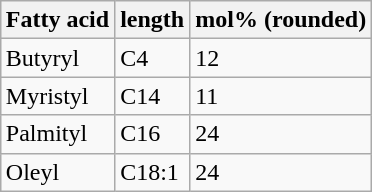<table class="sortable wikitable" style="margin:auto">
<tr>
<th>Fatty acid</th>
<th>length</th>
<th>mol% (rounded)</th>
</tr>
<tr>
<td>Butyryl</td>
<td>C4</td>
<td>12</td>
</tr>
<tr>
<td>Myristyl</td>
<td>C14</td>
<td>11</td>
</tr>
<tr>
<td>Palmityl</td>
<td>C16</td>
<td>24</td>
</tr>
<tr>
<td>Oleyl</td>
<td>C18:1</td>
<td>24</td>
</tr>
</table>
